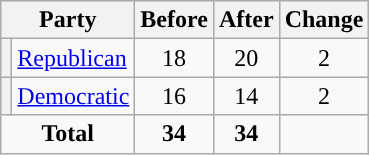<table class="wikitable" style="text-align:center;">
<tr>
<th colspan="2">Party</th>
<th>Before</th>
<th>After</th>
<th>Change</th>
</tr>
<tr>
<th style="background-color:"></th>
<td style="text-align:left;"><a href='#'>Republican</a></td>
<td>18</td>
<td>20</td>
<td> 2</td>
</tr>
<tr>
<th style="background-color:"></th>
<td style="text-align:left;"><a href='#'>Democratic</a></td>
<td>16</td>
<td>14</td>
<td> 2</td>
</tr>
<tr>
<td colspan="2"><strong>Total</strong></td>
<td><strong>34</strong></td>
<td><strong>34</strong></td>
<td></td>
</tr>
</table>
